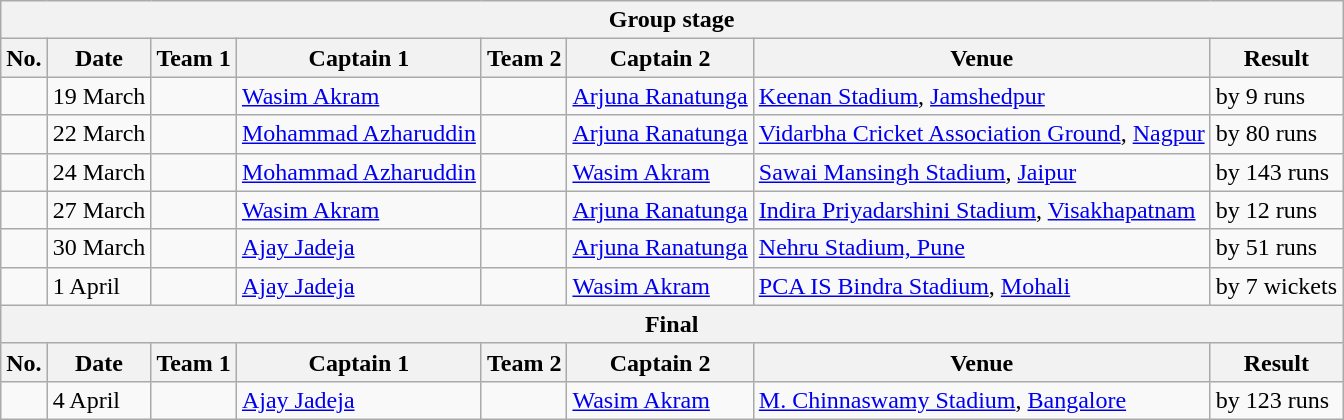<table class="wikitable">
<tr>
<th colspan="9">Group stage</th>
</tr>
<tr>
<th>No.</th>
<th>Date</th>
<th>Team 1</th>
<th>Captain 1</th>
<th>Team 2</th>
<th>Captain 2</th>
<th>Venue</th>
<th>Result</th>
</tr>
<tr>
<td></td>
<td>19 March</td>
<td></td>
<td><a href='#'>Wasim Akram</a></td>
<td></td>
<td><a href='#'>Arjuna Ranatunga</a></td>
<td><a href='#'>Keenan Stadium</a>, <a href='#'>Jamshedpur</a></td>
<td> by 9 runs</td>
</tr>
<tr>
<td></td>
<td>22 March</td>
<td></td>
<td><a href='#'>Mohammad Azharuddin</a></td>
<td></td>
<td><a href='#'>Arjuna Ranatunga</a></td>
<td><a href='#'>Vidarbha Cricket Association Ground</a>, <a href='#'>Nagpur</a></td>
<td> by 80 runs</td>
</tr>
<tr>
<td></td>
<td>24 March</td>
<td></td>
<td><a href='#'>Mohammad Azharuddin</a></td>
<td></td>
<td><a href='#'>Wasim Akram</a></td>
<td><a href='#'>Sawai Mansingh Stadium</a>, <a href='#'>Jaipur</a></td>
<td> by 143 runs</td>
</tr>
<tr>
<td></td>
<td>27 March</td>
<td></td>
<td><a href='#'>Wasim Akram</a></td>
<td></td>
<td><a href='#'>Arjuna Ranatunga</a></td>
<td><a href='#'>Indira Priyadarshini Stadium</a>, <a href='#'>Visakhapatnam</a></td>
<td> by 12 runs</td>
</tr>
<tr>
<td></td>
<td>30 March</td>
<td></td>
<td><a href='#'>Ajay Jadeja</a></td>
<td></td>
<td><a href='#'>Arjuna Ranatunga</a></td>
<td><a href='#'>Nehru Stadium, Pune</a></td>
<td> by 51 runs</td>
</tr>
<tr>
<td></td>
<td>1 April</td>
<td></td>
<td><a href='#'>Ajay Jadeja</a></td>
<td></td>
<td><a href='#'>Wasim Akram</a></td>
<td><a href='#'>PCA IS Bindra Stadium</a>, <a href='#'>Mohali</a></td>
<td> by 7 wickets</td>
</tr>
<tr>
<th colspan="9">Final</th>
</tr>
<tr>
<th>No.</th>
<th>Date</th>
<th>Team 1</th>
<th>Captain 1</th>
<th>Team 2</th>
<th>Captain 2</th>
<th>Venue</th>
<th>Result</th>
</tr>
<tr>
<td></td>
<td>4 April</td>
<td></td>
<td><a href='#'>Ajay Jadeja</a></td>
<td></td>
<td><a href='#'>Wasim Akram</a></td>
<td><a href='#'>M. Chinnaswamy Stadium</a>, <a href='#'>Bangalore</a></td>
<td> by 123 runs</td>
</tr>
</table>
